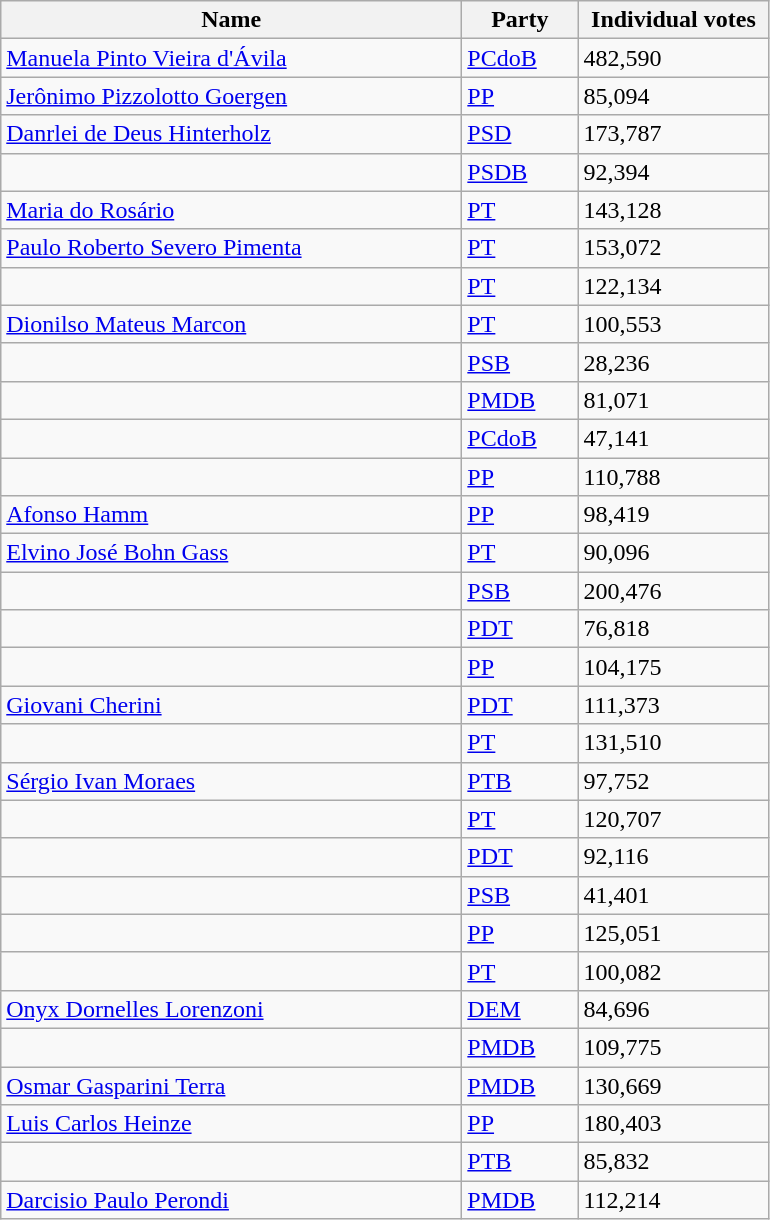<table class="wikitable sortable">
<tr>
<th style="width:300px;">Name</th>
<th style="width:70px;">Party</th>
<th style="width:120px;">Individual votes</th>
</tr>
<tr>
<td><a href='#'>Manuela Pinto Vieira d'Ávila</a></td>
<td><a href='#'>PCdoB</a></td>
<td>482,590</td>
</tr>
<tr>
<td><a href='#'>Jerônimo Pizzolotto Goergen</a></td>
<td><a href='#'>PP</a></td>
<td>85,094</td>
</tr>
<tr>
<td><a href='#'>Danrlei de Deus Hinterholz</a></td>
<td><a href='#'>PSD</a></td>
<td>173,787</td>
</tr>
<tr>
<td></td>
<td><a href='#'>PSDB</a></td>
<td>92,394</td>
</tr>
<tr>
<td><a href='#'>Maria do Rosário</a></td>
<td><a href='#'>PT</a></td>
<td>143,128</td>
</tr>
<tr>
<td><a href='#'>Paulo Roberto Severo Pimenta</a></td>
<td><a href='#'>PT</a></td>
<td>153,072</td>
</tr>
<tr>
<td></td>
<td><a href='#'>PT</a></td>
<td>122,134</td>
</tr>
<tr>
<td><a href='#'>Dionilso Mateus Marcon</a></td>
<td><a href='#'>PT</a></td>
<td>100,553</td>
</tr>
<tr>
<td></td>
<td><a href='#'>PSB</a></td>
<td>28,236</td>
</tr>
<tr>
<td></td>
<td><a href='#'>PMDB</a></td>
<td>81,071</td>
</tr>
<tr>
<td></td>
<td><a href='#'>PCdoB</a></td>
<td>47,141</td>
</tr>
<tr>
<td></td>
<td><a href='#'>PP</a></td>
<td>110,788</td>
</tr>
<tr>
<td><a href='#'>Afonso Hamm</a></td>
<td><a href='#'>PP</a></td>
<td>98,419</td>
</tr>
<tr>
<td><a href='#'>Elvino José Bohn Gass</a></td>
<td><a href='#'>PT</a></td>
<td>90,096</td>
</tr>
<tr>
<td></td>
<td><a href='#'>PSB</a></td>
<td>200,476</td>
</tr>
<tr>
<td></td>
<td><a href='#'>PDT</a></td>
<td>76,818</td>
</tr>
<tr>
<td></td>
<td><a href='#'>PP</a></td>
<td>104,175</td>
</tr>
<tr>
<td><a href='#'>Giovani Cherini</a></td>
<td><a href='#'>PDT</a></td>
<td>111,373</td>
</tr>
<tr>
<td></td>
<td><a href='#'>PT</a></td>
<td>131,510</td>
</tr>
<tr>
<td><a href='#'>Sérgio Ivan Moraes</a></td>
<td><a href='#'>PTB</a></td>
<td>97,752</td>
</tr>
<tr>
<td></td>
<td><a href='#'>PT</a></td>
<td>120,707</td>
</tr>
<tr>
<td></td>
<td><a href='#'>PDT</a></td>
<td>92,116</td>
</tr>
<tr>
<td></td>
<td><a href='#'>PSB</a></td>
<td>41,401</td>
</tr>
<tr>
<td></td>
<td><a href='#'>PP</a></td>
<td>125,051</td>
</tr>
<tr>
<td></td>
<td><a href='#'>PT</a></td>
<td>100,082</td>
</tr>
<tr>
<td><a href='#'>Onyx Dornelles Lorenzoni</a></td>
<td><a href='#'>DEM</a></td>
<td>84,696</td>
</tr>
<tr>
<td></td>
<td><a href='#'>PMDB</a></td>
<td>109,775</td>
</tr>
<tr>
<td><a href='#'>Osmar Gasparini Terra</a></td>
<td><a href='#'>PMDB</a></td>
<td>130,669</td>
</tr>
<tr>
<td><a href='#'>Luis Carlos Heinze</a></td>
<td><a href='#'>PP</a></td>
<td>180,403</td>
</tr>
<tr>
<td></td>
<td><a href='#'>PTB</a></td>
<td>85,832</td>
</tr>
<tr>
<td><a href='#'>Darcisio Paulo Perondi</a></td>
<td><a href='#'>PMDB</a></td>
<td>112,214</td>
</tr>
</table>
